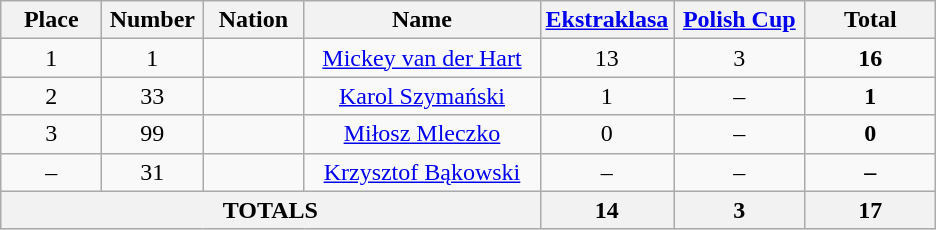<table class="wikitable" style="font-size: 100%; text-align: center;">
<tr>
<th width=60>Place</th>
<th width=60>Number</th>
<th width=60>Nation</th>
<th width=150>Name</th>
<th width=80><a href='#'>Ekstraklasa</a></th>
<th width=80><a href='#'>Polish Cup</a></th>
<th width=80>Total</th>
</tr>
<tr>
<td rowspan="1">1</td>
<td>1</td>
<td></td>
<td><a href='#'>Mickey van der Hart</a></td>
<td>13</td>
<td>3</td>
<td><strong>16</strong></td>
</tr>
<tr>
<td rowspan="1">2</td>
<td>33</td>
<td></td>
<td><a href='#'>Karol Szymański</a></td>
<td>1</td>
<td>–</td>
<td rowspan="1"><strong>1</strong></td>
</tr>
<tr>
<td rowspan="1">3</td>
<td>99</td>
<td></td>
<td><a href='#'>Miłosz Mleczko</a></td>
<td>0</td>
<td>–</td>
<td rowspan="1"><strong>0</strong></td>
</tr>
<tr>
<td rowspan="1">–</td>
<td>31</td>
<td></td>
<td><a href='#'>Krzysztof Bąkowski</a></td>
<td>–</td>
<td>–</td>
<td><strong>–</strong></td>
</tr>
<tr>
<th colspan="4">TOTALS</th>
<th>14</th>
<th>3</th>
<th>17</th>
</tr>
</table>
